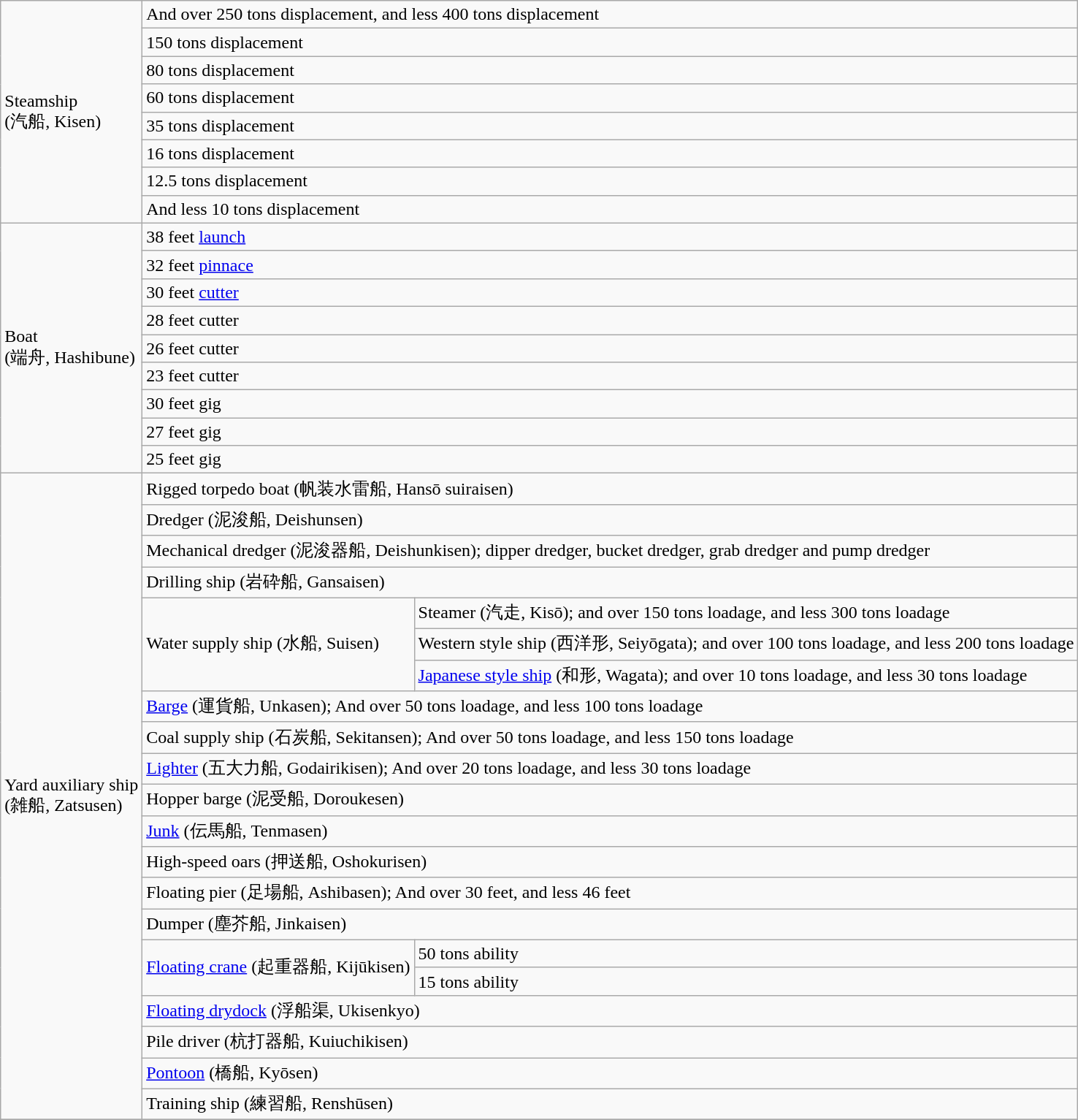<table class="wikitable">
<tr>
<td rowspan="8">Steamship<br>(汽船, Kisen)</td>
<td colspan="2">And over 250 tons displacement, and less 400 tons displacement</td>
</tr>
<tr>
<td colspan="2">150 tons displacement</td>
</tr>
<tr>
<td colspan="2">80 tons displacement</td>
</tr>
<tr>
<td colspan="2">60 tons displacement</td>
</tr>
<tr>
<td colspan="2">35 tons displacement</td>
</tr>
<tr>
<td colspan="2">16 tons displacement</td>
</tr>
<tr>
<td colspan="2">12.5 tons displacement</td>
</tr>
<tr>
<td colspan="2">And less 10 tons displacement</td>
</tr>
<tr>
<td rowspan="9">Boat<br>(端舟, Hashibune)</td>
<td colspan="2">38 feet <a href='#'>launch</a></td>
</tr>
<tr>
<td colspan="2">32 feet <a href='#'>pinnace</a></td>
</tr>
<tr>
<td colspan="2">30 feet <a href='#'>cutter</a></td>
</tr>
<tr>
<td colspan="2">28 feet cutter</td>
</tr>
<tr>
<td colspan="2">26 feet cutter</td>
</tr>
<tr>
<td colspan="2">23 feet cutter</td>
</tr>
<tr>
<td colspan="2">30 feet gig</td>
</tr>
<tr>
<td colspan="2">27 feet gig</td>
</tr>
<tr>
<td colspan="2">25 feet gig</td>
</tr>
<tr>
<td rowspan="21">Yard auxiliary ship<br>(雑船, Zatsusen)</td>
<td colspan="2">Rigged torpedo boat (帆装水雷船, Hansō suiraisen)</td>
</tr>
<tr>
<td colspan="2">Dredger (泥浚船, Deishunsen)</td>
</tr>
<tr>
<td colspan="2">Mechanical dredger (泥浚器船, Deishunkisen); dipper dredger, bucket dredger, grab dredger and pump dredger</td>
</tr>
<tr>
<td colspan="2">Drilling ship (岩砕船, Gansaisen)</td>
</tr>
<tr>
<td rowspan="3">Water supply ship (水船, Suisen)</td>
<td>Steamer (汽走, Kisō); and over 150 tons loadage, and less 300 tons loadage</td>
</tr>
<tr>
<td>Western style ship (西洋形, Seiyōgata); and over 100 tons loadage, and less 200 tons loadage</td>
</tr>
<tr>
<td><a href='#'>Japanese style ship</a> (和形, Wagata); and over 10 tons loadage, and less 30 tons loadage</td>
</tr>
<tr>
<td colspan="2"><a href='#'>Barge</a> (運貨船, Unkasen); And over 50 tons loadage, and less 100 tons loadage</td>
</tr>
<tr>
<td colspan="2">Coal supply ship (石炭船, Sekitansen); And over 50 tons loadage, and less 150 tons loadage</td>
</tr>
<tr>
<td colspan="2"><a href='#'>Lighter</a> (五大力船, Godairikisen); And over 20 tons loadage, and less 30 tons loadage</td>
</tr>
<tr>
<td colspan="2">Hopper barge (泥受船, Doroukesen)</td>
</tr>
<tr>
<td colspan="2"><a href='#'>Junk</a> (伝馬船, Tenmasen)</td>
</tr>
<tr>
<td colspan="2">High-speed oars (押送船, Oshokurisen)</td>
</tr>
<tr>
<td colspan="2">Floating pier (足場船, Ashibasen); And over 30 feet, and less 46 feet</td>
</tr>
<tr>
<td colspan="2">Dumper (塵芥船, Jinkaisen)</td>
</tr>
<tr>
<td rowspan="2"><a href='#'>Floating crane</a> (起重器船, Kijūkisen)</td>
<td>50 tons ability</td>
</tr>
<tr>
<td>15 tons ability</td>
</tr>
<tr>
<td colspan="2"><a href='#'>Floating drydock</a> (浮船渠, Ukisenkyo)</td>
</tr>
<tr>
<td colspan="2">Pile driver (杭打器船, Kuiuchikisen)</td>
</tr>
<tr>
<td colspan="2"><a href='#'>Pontoon</a> (橋船, Kyōsen)</td>
</tr>
<tr>
<td colspan="2">Training ship (練習船, Renshūsen)</td>
</tr>
<tr>
</tr>
</table>
